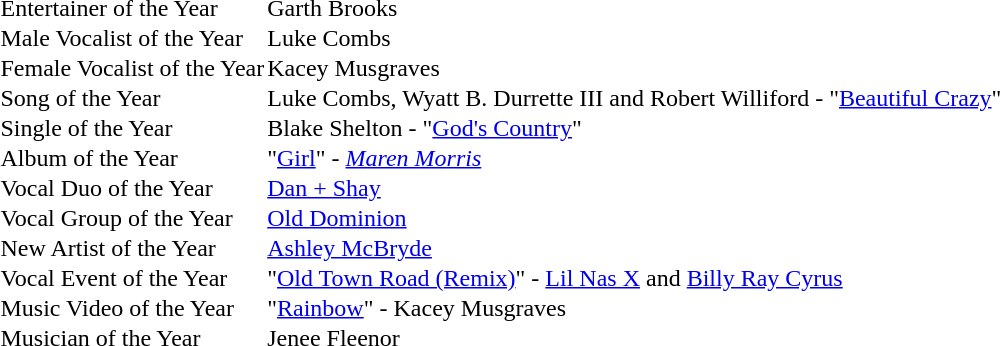<table cellspacing="0" border="0" cellpadding="1">
<tr>
<td>Entertainer of the Year</td>
<td>Garth Brooks</td>
</tr>
<tr>
<td>Male Vocalist of the Year</td>
<td>Luke Combs</td>
</tr>
<tr>
<td>Female Vocalist of the Year</td>
<td>Kacey Musgraves</td>
</tr>
<tr>
<td>Song of the Year</td>
<td>Luke Combs, Wyatt B. Durrette III and Robert Williford - "<a href='#'>Beautiful Crazy</a>"</td>
</tr>
<tr>
<td>Single of the Year</td>
<td>Blake Shelton - "<a href='#'>God's Country</a>"</td>
</tr>
<tr>
<td>Album of the Year</td>
<td>"<a href='#'>Girl</a>" - <em><a href='#'>Maren Morris </a></em></td>
</tr>
<tr>
<td>Vocal Duo of the Year</td>
<td><a href='#'>Dan + Shay</a></td>
</tr>
<tr>
<td>Vocal Group of the Year</td>
<td><a href='#'>Old Dominion</a></td>
</tr>
<tr>
<td>New Artist of the Year</td>
<td><a href='#'>Ashley McBryde</a></td>
</tr>
<tr>
<td>Vocal Event of the Year</td>
<td>"<a href='#'>Old Town Road (Remix)</a>" - <a href='#'>Lil Nas X</a> and <a href='#'>Billy Ray Cyrus</a></td>
</tr>
<tr>
<td>Music Video of the Year</td>
<td>"<a href='#'>Rainbow</a>" - Kacey Musgraves</td>
</tr>
<tr>
<td>Musician of the Year</td>
<td>Jenee Fleenor</td>
</tr>
</table>
